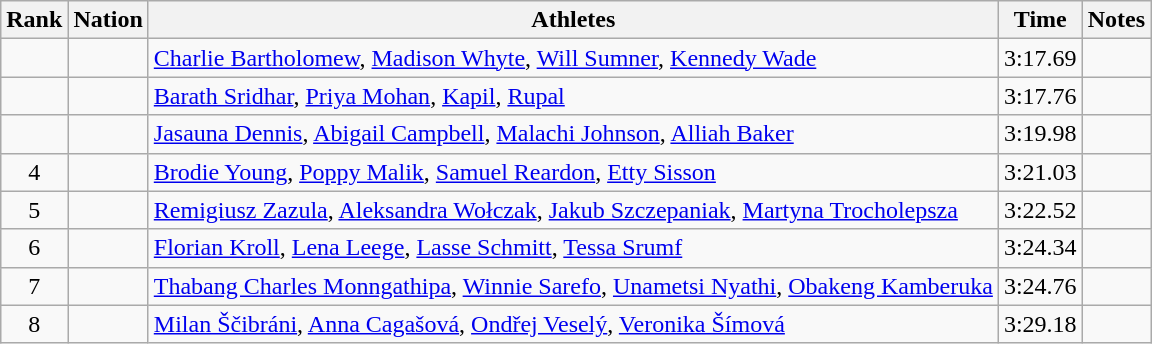<table class="wikitable sortable" style="text-align:center">
<tr>
<th>Rank</th>
<th>Nation</th>
<th>Athletes</th>
<th>Time</th>
<th>Notes</th>
</tr>
<tr>
<td></td>
<td align=left></td>
<td align=left><a href='#'>Charlie Bartholomew</a>, <a href='#'>Madison Whyte</a>, <a href='#'>Will Sumner</a>, <a href='#'>Kennedy Wade</a></td>
<td>3:17.69</td>
<td></td>
</tr>
<tr>
<td></td>
<td align=left></td>
<td align=left><a href='#'>Barath Sridhar</a>, <a href='#'>Priya Mohan</a>, <a href='#'>Kapil</a>, <a href='#'>Rupal</a></td>
<td>3:17.76</td>
<td></td>
</tr>
<tr>
<td></td>
<td align=left></td>
<td align=left><a href='#'>Jasauna Dennis</a>, <a href='#'>Abigail Campbell</a>, <a href='#'>Malachi Johnson</a>, <a href='#'>Alliah Baker</a></td>
<td>3:19.98</td>
<td></td>
</tr>
<tr>
<td>4</td>
<td align=left></td>
<td align=left><a href='#'>Brodie Young</a>, <a href='#'>Poppy Malik</a>, <a href='#'>Samuel Reardon</a>, <a href='#'>Etty Sisson</a></td>
<td>3:21.03</td>
<td></td>
</tr>
<tr>
<td>5</td>
<td align=left></td>
<td align=left><a href='#'>Remigiusz Zazula</a>, <a href='#'>Aleksandra Wołczak</a>, <a href='#'>Jakub Szczepaniak</a>, <a href='#'>Martyna Trocholepsza</a></td>
<td>3:22.52</td>
<td></td>
</tr>
<tr>
<td>6</td>
<td align=left></td>
<td align=left><a href='#'>Florian Kroll</a>, <a href='#'>Lena Leege</a>, <a href='#'>Lasse Schmitt</a>, <a href='#'>Tessa Srumf</a></td>
<td>3:24.34</td>
<td></td>
</tr>
<tr>
<td>7</td>
<td align=left></td>
<td align=left><a href='#'>Thabang Charles Monngathipa</a>, <a href='#'>Winnie Sarefo</a>, <a href='#'>Unametsi Nyathi</a>, <a href='#'>Obakeng Kamberuka</a></td>
<td>3:24.76</td>
<td></td>
</tr>
<tr>
<td>8</td>
<td align=left></td>
<td align=left><a href='#'>Milan Ščibráni</a>, <a href='#'>Anna Cagašová</a>, <a href='#'>Ondřej Veselý</a>, <a href='#'>Veronika Šímová</a></td>
<td>3:29.18</td>
<td></td>
</tr>
</table>
